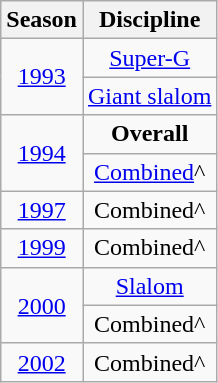<table class="wikitable">
<tr>
<th>Season</th>
<th>Discipline</th>
</tr>
<tr>
<td rowspan=2 align=center><a href='#'>1993</a></td>
<td align=center><a href='#'>Super-G</a></td>
</tr>
<tr>
<td align=center><a href='#'>Giant slalom</a></td>
</tr>
<tr>
<td rowspan=2 align=center><a href='#'>1994</a></td>
<td align=center><strong>Overall</strong></td>
</tr>
<tr>
<td align=center><a href='#'>Combined</a>^</td>
</tr>
<tr>
<td align=center><a href='#'>1997</a></td>
<td align=center>Combined^</td>
</tr>
<tr>
<td align=center><a href='#'>1999</a></td>
<td align=center>Combined^</td>
</tr>
<tr>
<td rowspan=2 align=center><a href='#'>2000</a></td>
<td align=center><a href='#'>Slalom</a></td>
</tr>
<tr>
<td align=center>Combined^</td>
</tr>
<tr>
<td align=center><a href='#'>2002</a></td>
<td align=center>Combined^</td>
</tr>
</table>
